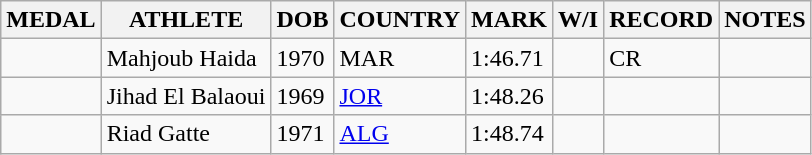<table class="wikitable">
<tr>
<th>MEDAL</th>
<th>ATHLETE</th>
<th>DOB</th>
<th>COUNTRY</th>
<th>MARK</th>
<th>W/I</th>
<th>RECORD</th>
<th>NOTES</th>
</tr>
<tr>
<td></td>
<td>Mahjoub Haida</td>
<td>1970</td>
<td>MAR</td>
<td>1:46.71</td>
<td></td>
<td>CR</td>
<td></td>
</tr>
<tr>
<td></td>
<td>Jihad El Balaoui</td>
<td>1969</td>
<td><a href='#'>JOR</a></td>
<td>1:48.26</td>
<td></td>
<td></td>
<td></td>
</tr>
<tr>
<td></td>
<td>Riad Gatte</td>
<td>1971</td>
<td><a href='#'>ALG</a></td>
<td>1:48.74</td>
<td></td>
<td></td>
<td></td>
</tr>
</table>
